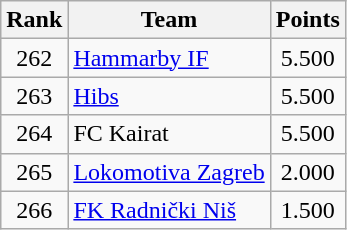<table class="wikitable" style="text-align: center;">
<tr>
<th>Rank</th>
<th>Team</th>
<th>Points</th>
</tr>
<tr>
<td>262</td>
<td align="left"><a href='#'>Hammarby IF</a></td>
<td>5.500</td>
</tr>
<tr>
<td>263</td>
<td align="left"><a href='#'>Hibs</a></td>
<td>5.500</td>
</tr>
<tr>
<td>264</td>
<td align="left">FC Kairat</td>
<td>5.500</td>
</tr>
<tr>
<td>265</td>
<td align="left"><a href='#'>Lokomotiva Zagreb</a></td>
<td>2.000</td>
</tr>
<tr>
<td>266</td>
<td align="left"><a href='#'>FK Radnički Niš</a></td>
<td>1.500</td>
</tr>
</table>
